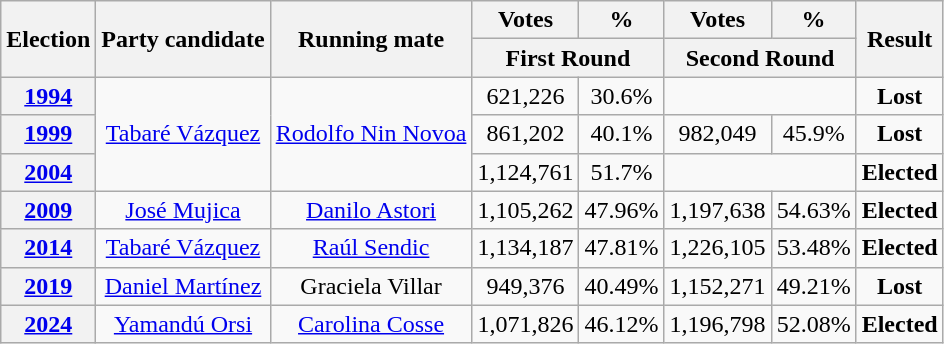<table class="wikitable" style="text-align:center">
<tr>
<th rowspan="2">Election</th>
<th rowspan="2">Party candidate</th>
<th rowspan="2">Running mate</th>
<th>Votes</th>
<th>%</th>
<th>Votes</th>
<th>%</th>
<th rowspan="2">Result</th>
</tr>
<tr>
<th colspan="2">First Round</th>
<th colspan="2">Second Round</th>
</tr>
<tr>
<th><a href='#'>1994</a></th>
<td rowspan="3"><a href='#'>Tabaré Vázquez</a></td>
<td rowspan="3"><a href='#'>Rodolfo Nin Novoa</a></td>
<td>621,226</td>
<td>30.6%</td>
<td colspan="2"></td>
<td><strong>Lost</strong> </td>
</tr>
<tr>
<th><a href='#'>1999</a></th>
<td>861,202</td>
<td>40.1%</td>
<td>982,049</td>
<td>45.9%</td>
<td><strong>Lost</strong> </td>
</tr>
<tr>
<th><a href='#'>2004</a></th>
<td>1,124,761</td>
<td>51.7%</td>
<td colspan="2"></td>
<td><strong>Elected</strong> </td>
</tr>
<tr>
<th><a href='#'>2009</a></th>
<td><a href='#'>José Mujica</a></td>
<td><a href='#'>Danilo Astori</a></td>
<td>1,105,262</td>
<td>47.96%</td>
<td>1,197,638</td>
<td>54.63%</td>
<td><strong>Elected</strong> </td>
</tr>
<tr>
<th><a href='#'>2014</a></th>
<td><a href='#'>Tabaré Vázquez</a></td>
<td><a href='#'>Raúl Sendic</a></td>
<td>1,134,187</td>
<td>47.81%</td>
<td>1,226,105</td>
<td>53.48%</td>
<td><strong>Elected</strong> </td>
</tr>
<tr>
<th><a href='#'>2019</a></th>
<td><a href='#'>Daniel Martínez</a></td>
<td>Graciela Villar</td>
<td>949,376</td>
<td>40.49%</td>
<td>1,152,271</td>
<td>49.21%</td>
<td><strong>Lost</strong> </td>
</tr>
<tr>
<th><a href='#'>2024</a></th>
<td><a href='#'>Yamandú Orsi</a></td>
<td><a href='#'>Carolina Cosse</a></td>
<td>1,071,826</td>
<td>46.12%</td>
<td>1,196,798</td>
<td>52.08%</td>
<td><strong>Elected</strong> </td>
</tr>
</table>
